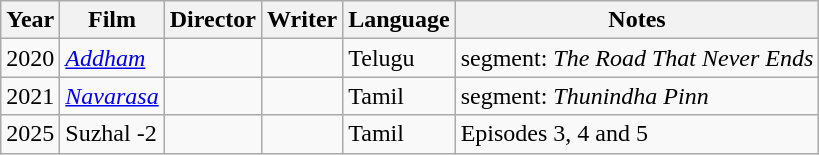<table class="wikitable">
<tr>
<th>Year</th>
<th>Film</th>
<th>Director</th>
<th>Writer</th>
<th>Language</th>
<th>Notes</th>
</tr>
<tr>
<td rowspan="1">2020</td>
<td><em><a href='#'>Addham</a></em></td>
<td style="text-align:center;"></td>
<td style="text-align:center;"></td>
<td>Telugu</td>
<td>segment: <em>The Road That Never Ends</em></td>
</tr>
<tr>
<td>2021</td>
<td><em><a href='#'>Navarasa</a></em></td>
<td style="text-align:center;"></td>
<td style="text-align:center;"></td>
<td>Tamil</td>
<td>segment: <em>Thunindha Pinn</em></td>
</tr>
<tr>
<td>2025</td>
<td>Suzhal -2</td>
<td></td>
<td></td>
<td>Tamil</td>
<td>Episodes 3, 4 and 5</td>
</tr>
</table>
